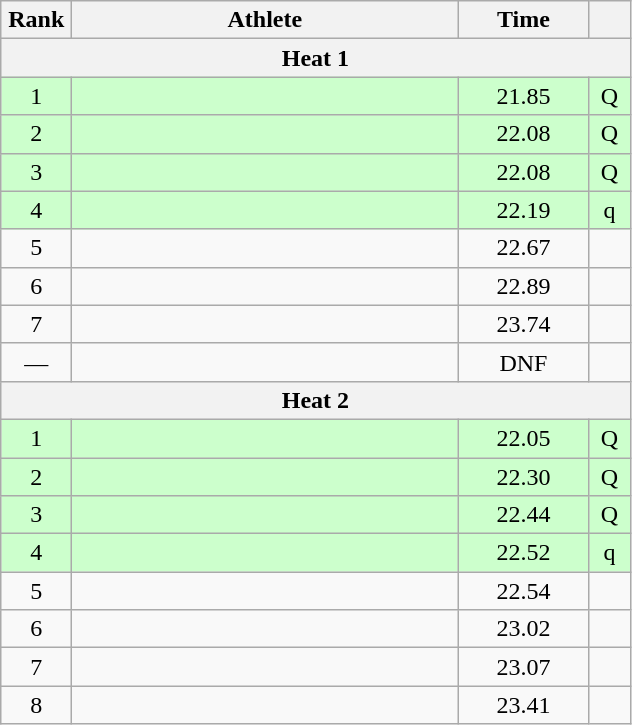<table class=wikitable style="text-align:center">
<tr>
<th width=40>Rank</th>
<th width=250>Athlete</th>
<th width=80>Time</th>
<th width=20></th>
</tr>
<tr>
<th colspan=4>Heat 1</th>
</tr>
<tr bgcolor="ccffcc">
<td>1</td>
<td align=left></td>
<td>21.85</td>
<td>Q</td>
</tr>
<tr bgcolor="ccffcc">
<td>2</td>
<td align=left></td>
<td>22.08</td>
<td>Q</td>
</tr>
<tr bgcolor="ccffcc">
<td>3</td>
<td align=left></td>
<td>22.08</td>
<td>Q</td>
</tr>
<tr bgcolor="ccffcc">
<td>4</td>
<td align=left></td>
<td>22.19</td>
<td>q</td>
</tr>
<tr>
<td>5</td>
<td align=left></td>
<td>22.67</td>
<td></td>
</tr>
<tr>
<td>6</td>
<td align=left></td>
<td>22.89</td>
<td></td>
</tr>
<tr>
<td>7</td>
<td align=left></td>
<td>23.74</td>
<td></td>
</tr>
<tr>
<td>—</td>
<td align=left></td>
<td>DNF</td>
<td></td>
</tr>
<tr>
<th colspan=4>Heat 2</th>
</tr>
<tr bgcolor="ccffcc">
<td>1</td>
<td align=left></td>
<td>22.05</td>
<td>Q</td>
</tr>
<tr bgcolor="ccffcc">
<td>2</td>
<td align=left></td>
<td>22.30</td>
<td>Q</td>
</tr>
<tr bgcolor="ccffcc">
<td>3</td>
<td align=left></td>
<td>22.44</td>
<td>Q</td>
</tr>
<tr bgcolor="ccffcc">
<td>4</td>
<td align=left></td>
<td>22.52</td>
<td>q</td>
</tr>
<tr>
<td>5</td>
<td align=left></td>
<td>22.54</td>
<td></td>
</tr>
<tr>
<td>6</td>
<td align=left></td>
<td>23.02</td>
<td></td>
</tr>
<tr>
<td>7</td>
<td align=left></td>
<td>23.07</td>
<td></td>
</tr>
<tr>
<td>8</td>
<td align=left></td>
<td>23.41</td>
<td></td>
</tr>
</table>
